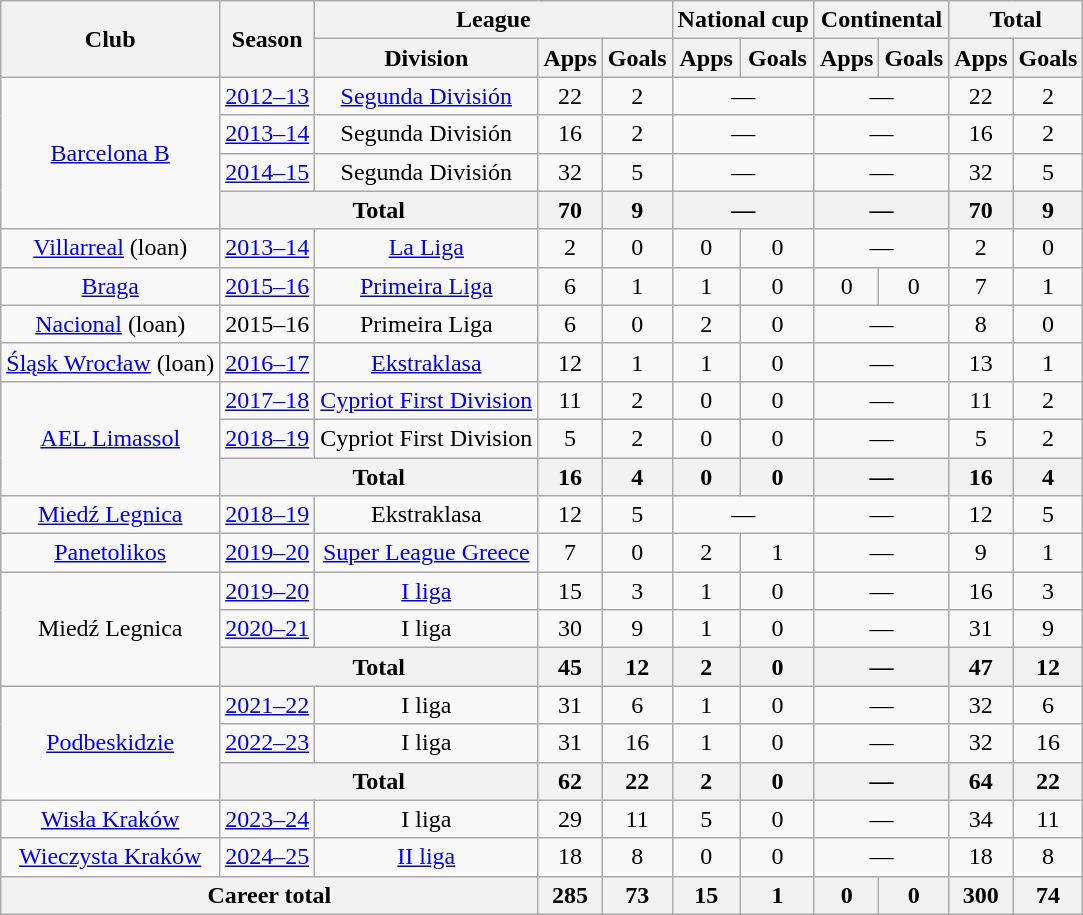<table class="wikitable" style="text-align: center;">
<tr>
<th rowspan="2">Club</th>
<th rowspan="2">Season</th>
<th colspan="3">League</th>
<th colspan="2">National cup</th>
<th colspan="2">Continental</th>
<th colspan="2">Total</th>
</tr>
<tr>
<th>Division</th>
<th>Apps</th>
<th>Goals</th>
<th>Apps</th>
<th>Goals</th>
<th>Apps</th>
<th>Goals</th>
<th>Apps</th>
<th>Goals</th>
</tr>
<tr>
<td rowspan="4"><a href='#'>Barcelona B</a></td>
<td><a href='#'>2012–13</a></td>
<td><a href='#'>Segunda División</a></td>
<td>22</td>
<td>2</td>
<td colspan="2">—</td>
<td colspan="2">—</td>
<td>22</td>
<td>2</td>
</tr>
<tr>
<td><a href='#'>2013–14</a></td>
<td>Segunda División</td>
<td>16</td>
<td>2</td>
<td colspan="2">—</td>
<td colspan="2">—</td>
<td>16</td>
<td>2</td>
</tr>
<tr>
<td><a href='#'>2014–15</a></td>
<td>Segunda División</td>
<td>32</td>
<td>5</td>
<td colspan="2">—</td>
<td colspan="2">—</td>
<td>32</td>
<td>5</td>
</tr>
<tr>
<th colspan="2">Total</th>
<th>70</th>
<th>9</th>
<th colspan="2">—</th>
<th colspan="2">—</th>
<th>70</th>
<th>9</th>
</tr>
<tr>
<td rowspan="1"><a href='#'>Villarreal</a> (loan)</td>
<td><a href='#'>2013–14</a></td>
<td><a href='#'>La Liga</a></td>
<td>2</td>
<td>0</td>
<td>0</td>
<td>0</td>
<td colspan="2">—</td>
<td>2</td>
<td>0</td>
</tr>
<tr>
<td><a href='#'>Braga</a></td>
<td><a href='#'>2015–16</a></td>
<td><a href='#'>Primeira Liga</a></td>
<td>6</td>
<td>1</td>
<td>1</td>
<td>0</td>
<td>0</td>
<td>0</td>
<td>7</td>
<td>1</td>
</tr>
<tr>
<td><a href='#'>Nacional</a> (loan)</td>
<td>2015–16</td>
<td>Primeira Liga</td>
<td>6</td>
<td>0</td>
<td>2</td>
<td>0</td>
<td colspan="2">—</td>
<td>8</td>
<td>0</td>
</tr>
<tr>
<td><a href='#'>Śląsk Wrocław</a> (loan)</td>
<td><a href='#'>2016–17</a></td>
<td><a href='#'>Ekstraklasa</a></td>
<td>12</td>
<td>1</td>
<td>1</td>
<td>0</td>
<td colspan="2">—</td>
<td>13</td>
<td>1</td>
</tr>
<tr>
<td rowspan="3"><a href='#'>AEL Limassol</a></td>
<td><a href='#'>2017–18</a></td>
<td><a href='#'>Cypriot First Division</a></td>
<td>11</td>
<td>2</td>
<td>0</td>
<td>0</td>
<td colspan="2">—</td>
<td>11</td>
<td>2</td>
</tr>
<tr>
<td><a href='#'>2018–19</a></td>
<td>Cypriot First Division</td>
<td>5</td>
<td>2</td>
<td>0</td>
<td>0</td>
<td colspan="2">—</td>
<td>5</td>
<td>2</td>
</tr>
<tr>
<th colspan="2">Total</th>
<th>16</th>
<th>4</th>
<th>0</th>
<th>0</th>
<th colspan="2">—</th>
<th>16</th>
<th>4</th>
</tr>
<tr>
<td><a href='#'>Miedź Legnica</a></td>
<td><a href='#'>2018–19</a></td>
<td>Ekstraklasa</td>
<td>12</td>
<td>5</td>
<td colspan="2">—</td>
<td colspan="2">—</td>
<td>12</td>
<td>5</td>
</tr>
<tr>
<td><a href='#'>Panetolikos</a></td>
<td><a href='#'>2019–20</a></td>
<td><a href='#'>Super League Greece</a></td>
<td>7</td>
<td>0</td>
<td>2</td>
<td>1</td>
<td colspan="2">—</td>
<td>9</td>
<td>1</td>
</tr>
<tr>
<td rowspan="3">Miedź Legnica</td>
<td><a href='#'>2019–20</a></td>
<td><a href='#'>I liga</a></td>
<td>15</td>
<td>3</td>
<td>1</td>
<td>0</td>
<td colspan="2">—</td>
<td>16</td>
<td>3</td>
</tr>
<tr>
<td><a href='#'>2020–21</a></td>
<td>I liga</td>
<td>30</td>
<td>9</td>
<td>1</td>
<td>0</td>
<td colspan="2">—</td>
<td>31</td>
<td>9</td>
</tr>
<tr>
<th colspan="2">Total</th>
<th>45</th>
<th>12</th>
<th>2</th>
<th>0</th>
<th colspan="2">—</th>
<th>47</th>
<th>12</th>
</tr>
<tr>
<td rowspan="3"><a href='#'>Podbeskidzie</a></td>
<td><a href='#'>2021–22</a></td>
<td>I liga</td>
<td>31</td>
<td>6</td>
<td>1</td>
<td>0</td>
<td colspan="2">—</td>
<td>32</td>
<td>6</td>
</tr>
<tr>
<td><a href='#'>2022–23</a></td>
<td>I liga</td>
<td>31</td>
<td>16</td>
<td>1</td>
<td>0</td>
<td colspan="2">—</td>
<td>32</td>
<td>16</td>
</tr>
<tr>
<th colspan="2">Total</th>
<th>62</th>
<th>22</th>
<th>2</th>
<th>0</th>
<th colspan="2">—</th>
<th>64</th>
<th>22</th>
</tr>
<tr>
<td><a href='#'>Wisła Kraków</a></td>
<td><a href='#'>2023–24</a></td>
<td>I liga</td>
<td>29</td>
<td>11</td>
<td>5</td>
<td>0</td>
<td colspan="2">—</td>
<td>34</td>
<td>11</td>
</tr>
<tr>
<td><a href='#'>Wieczysta Kraków</a></td>
<td><a href='#'>2024–25</a></td>
<td><a href='#'>II liga</a></td>
<td>18</td>
<td>8</td>
<td>0</td>
<td>0</td>
<td colspan="2">—</td>
<td>18</td>
<td>8</td>
</tr>
<tr>
<th colspan="3">Career total</th>
<th>285</th>
<th>73</th>
<th>15</th>
<th>1</th>
<th>0</th>
<th>0</th>
<th>300</th>
<th>74</th>
</tr>
</table>
